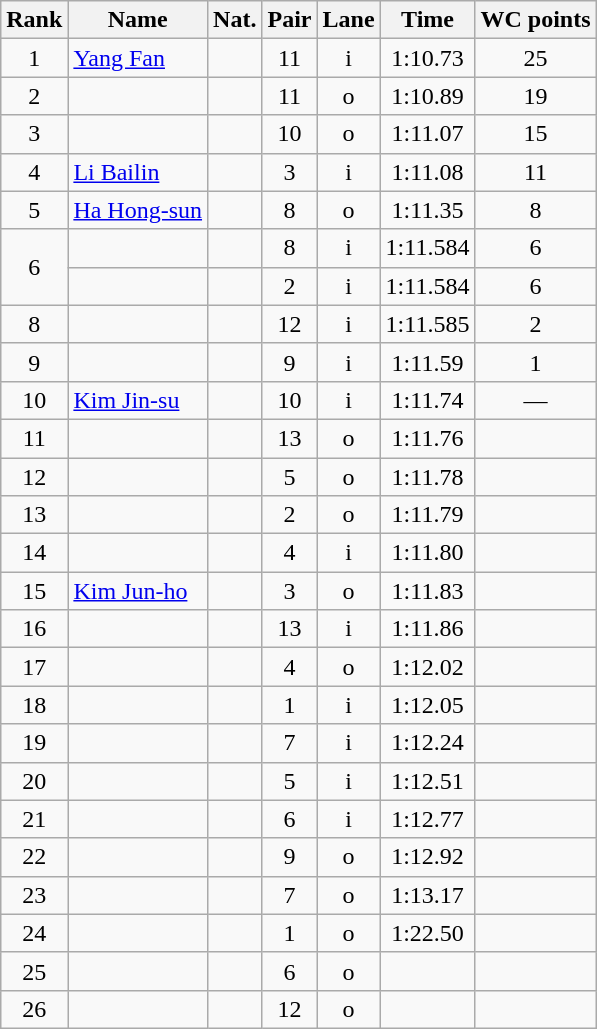<table class="wikitable sortable" style="text-align:center">
<tr>
<th>Rank</th>
<th>Name</th>
<th>Nat.</th>
<th>Pair</th>
<th>Lane</th>
<th>Time</th>
<th>WC points</th>
</tr>
<tr>
<td>1</td>
<td align=left><a href='#'>Yang Fan</a></td>
<td></td>
<td>11</td>
<td>i</td>
<td>1:10.73</td>
<td>25</td>
</tr>
<tr>
<td>2</td>
<td align=left></td>
<td></td>
<td>11</td>
<td>o</td>
<td>1:10.89</td>
<td>19</td>
</tr>
<tr>
<td>3</td>
<td align=left></td>
<td></td>
<td>10</td>
<td>o</td>
<td>1:11.07</td>
<td>15</td>
</tr>
<tr>
<td>4</td>
<td align=left><a href='#'>Li Bailin</a></td>
<td></td>
<td>3</td>
<td>i</td>
<td>1:11.08</td>
<td>11</td>
</tr>
<tr>
<td>5</td>
<td align=left><a href='#'>Ha Hong-sun</a></td>
<td></td>
<td>8</td>
<td>o</td>
<td>1:11.35</td>
<td>8</td>
</tr>
<tr>
<td rowspan=2>6</td>
<td align=left></td>
<td></td>
<td>8</td>
<td>i</td>
<td>1:11.584</td>
<td>6</td>
</tr>
<tr>
<td align=left></td>
<td></td>
<td>2</td>
<td>i</td>
<td>1:11.584</td>
<td>6</td>
</tr>
<tr>
<td>8</td>
<td align=left></td>
<td></td>
<td>12</td>
<td>i</td>
<td>1:11.585</td>
<td>2</td>
</tr>
<tr>
<td>9</td>
<td align=left></td>
<td></td>
<td>9</td>
<td>i</td>
<td>1:11.59</td>
<td>1</td>
</tr>
<tr>
<td>10</td>
<td align=left><a href='#'>Kim Jin-su</a></td>
<td></td>
<td>10</td>
<td>i</td>
<td>1:11.74</td>
<td>—</td>
</tr>
<tr>
<td>11</td>
<td align=left></td>
<td></td>
<td>13</td>
<td>o</td>
<td>1:11.76</td>
<td></td>
</tr>
<tr>
<td>12</td>
<td align=left></td>
<td></td>
<td>5</td>
<td>o</td>
<td>1:11.78</td>
<td></td>
</tr>
<tr>
<td>13</td>
<td align=left></td>
<td></td>
<td>2</td>
<td>o</td>
<td>1:11.79</td>
<td></td>
</tr>
<tr>
<td>14</td>
<td align=left></td>
<td></td>
<td>4</td>
<td>i</td>
<td>1:11.80</td>
<td></td>
</tr>
<tr>
<td>15</td>
<td align=left><a href='#'>Kim Jun-ho</a></td>
<td></td>
<td>3</td>
<td>o</td>
<td>1:11.83</td>
<td></td>
</tr>
<tr>
<td>16</td>
<td align=left></td>
<td></td>
<td>13</td>
<td>i</td>
<td>1:11.86</td>
<td></td>
</tr>
<tr>
<td>17</td>
<td align=left></td>
<td></td>
<td>4</td>
<td>o</td>
<td>1:12.02</td>
<td></td>
</tr>
<tr>
<td>18</td>
<td align=left></td>
<td></td>
<td>1</td>
<td>i</td>
<td>1:12.05</td>
<td></td>
</tr>
<tr>
<td>19</td>
<td align=left></td>
<td></td>
<td>7</td>
<td>i</td>
<td>1:12.24</td>
<td></td>
</tr>
<tr>
<td>20</td>
<td align=left></td>
<td></td>
<td>5</td>
<td>i</td>
<td>1:12.51</td>
<td></td>
</tr>
<tr>
<td>21</td>
<td align=left></td>
<td></td>
<td>6</td>
<td>i</td>
<td>1:12.77</td>
<td></td>
</tr>
<tr>
<td>22</td>
<td align=left></td>
<td></td>
<td>9</td>
<td>o</td>
<td>1:12.92</td>
<td></td>
</tr>
<tr>
<td>23</td>
<td align=left></td>
<td></td>
<td>7</td>
<td>o</td>
<td>1:13.17</td>
<td></td>
</tr>
<tr>
<td>24</td>
<td align=left></td>
<td></td>
<td>1</td>
<td>o</td>
<td>1:22.50</td>
<td></td>
</tr>
<tr>
<td>25</td>
<td align=left></td>
<td></td>
<td>6</td>
<td>o</td>
<td></td>
<td></td>
</tr>
<tr>
<td>26</td>
<td align=left></td>
<td></td>
<td>12</td>
<td>o</td>
<td></td>
<td></td>
</tr>
</table>
